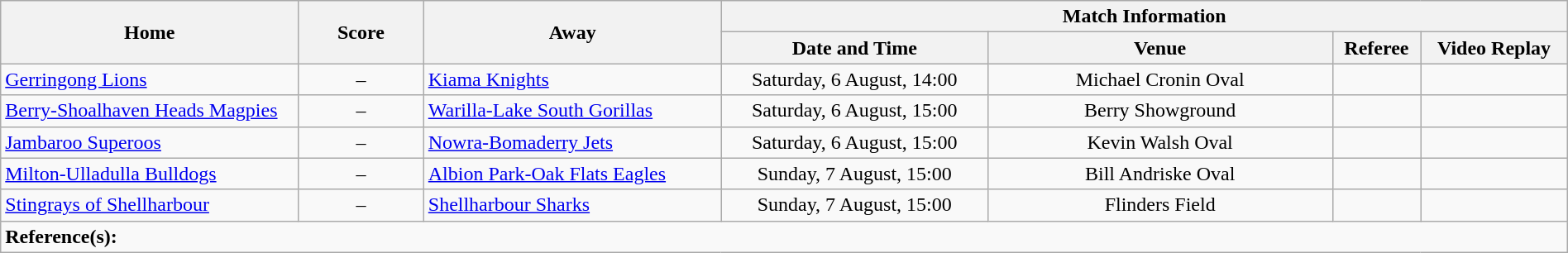<table class="wikitable" width="100% text-align:center;">
<tr>
<th rowspan="2" width="19%">Home</th>
<th rowspan="2" width="8%">Score</th>
<th rowspan="2" width="19%">Away</th>
<th colspan="4">Match Information</th>
</tr>
<tr bgcolor="#CCCCCC">
<th width="17%">Date and Time</th>
<th width="22%">Venue</th>
<th>Referee</th>
<th>Video Replay</th>
</tr>
<tr>
<td> <a href='#'>Gerringong Lions</a></td>
<td style="text-align:center;">–</td>
<td> <a href='#'>Kiama Knights</a></td>
<td style="text-align:center;">Saturday, 6 August, 14:00</td>
<td style="text-align:center;">Michael Cronin Oval</td>
<td style="text-align:center;"></td>
<td style="text-align:center;"></td>
</tr>
<tr>
<td> <a href='#'>Berry-Shoalhaven Heads Magpies</a></td>
<td style="text-align:center;">–</td>
<td> <a href='#'>Warilla-Lake South Gorillas</a></td>
<td style="text-align:center;">Saturday, 6 August, 15:00</td>
<td style="text-align:center;">Berry Showground</td>
<td style="text-align:center;"></td>
<td style="text-align:center;"></td>
</tr>
<tr>
<td> <a href='#'>Jambaroo Superoos</a></td>
<td style="text-align:center;">–</td>
<td> <a href='#'>Nowra-Bomaderry Jets</a></td>
<td style="text-align:center;">Saturday, 6 August, 15:00</td>
<td style="text-align:center;">Kevin Walsh Oval</td>
<td style="text-align:center;"></td>
<td style="text-align:center;"></td>
</tr>
<tr>
<td> <a href='#'>Milton-Ulladulla Bulldogs</a></td>
<td style="text-align:center;">–</td>
<td> <a href='#'>Albion Park-Oak Flats Eagles</a></td>
<td style="text-align:center;">Sunday, 7 August, 15:00</td>
<td style="text-align:center;">Bill Andriske Oval</td>
<td style="text-align:center;"></td>
<td style="text-align:center;"></td>
</tr>
<tr>
<td> <a href='#'>Stingrays of Shellharbour</a></td>
<td style="text-align:center;">–</td>
<td> <a href='#'>Shellharbour Sharks</a></td>
<td style="text-align:center;">Sunday, 7 August, 15:00</td>
<td style="text-align:center;">Flinders Field</td>
<td style="text-align:center;"></td>
<td style="text-align:center;"></td>
</tr>
<tr>
<td colspan="7"><strong>Reference(s):</strong></td>
</tr>
</table>
